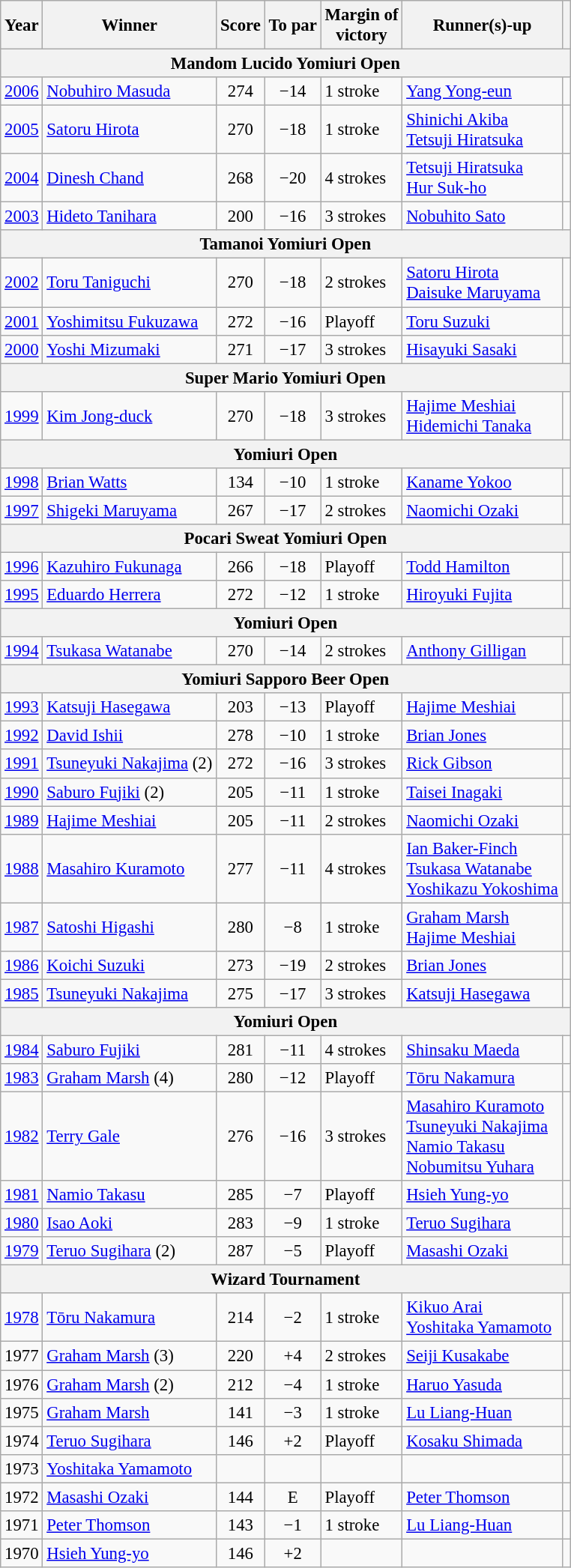<table class=wikitable style="font-size:95%">
<tr>
<th>Year</th>
<th>Winner</th>
<th>Score</th>
<th>To par</th>
<th>Margin of<br>victory</th>
<th>Runner(s)-up</th>
<th></th>
</tr>
<tr>
<th colspan=7>Mandom Lucido Yomiuri Open</th>
</tr>
<tr>
<td><a href='#'>2006</a></td>
<td> <a href='#'>Nobuhiro Masuda</a></td>
<td align=center>274</td>
<td align=center>−14</td>
<td>1 stroke</td>
<td> <a href='#'>Yang Yong-eun</a></td>
<td></td>
</tr>
<tr>
<td><a href='#'>2005</a></td>
<td> <a href='#'>Satoru Hirota</a></td>
<td align=center>270</td>
<td align=center>−18</td>
<td>1 stroke</td>
<td> <a href='#'>Shinichi Akiba</a><br> <a href='#'>Tetsuji Hiratsuka</a></td>
<td></td>
</tr>
<tr>
<td><a href='#'>2004</a></td>
<td> <a href='#'>Dinesh Chand</a></td>
<td align=center>268</td>
<td align=center>−20</td>
<td>4 strokes</td>
<td> <a href='#'>Tetsuji Hiratsuka</a><br> <a href='#'>Hur Suk-ho</a></td>
<td></td>
</tr>
<tr>
<td><a href='#'>2003</a></td>
<td> <a href='#'>Hideto Tanihara</a></td>
<td align=center>200</td>
<td align=center>−16</td>
<td>3 strokes</td>
<td> <a href='#'>Nobuhito Sato</a></td>
<td></td>
</tr>
<tr>
<th colspan=7>Tamanoi Yomiuri Open</th>
</tr>
<tr>
<td><a href='#'>2002</a></td>
<td> <a href='#'>Toru Taniguchi</a></td>
<td align=center>270</td>
<td align=center>−18</td>
<td>2 strokes</td>
<td> <a href='#'>Satoru Hirota</a><br> <a href='#'>Daisuke Maruyama</a></td>
<td></td>
</tr>
<tr>
<td><a href='#'>2001</a></td>
<td> <a href='#'>Yoshimitsu Fukuzawa</a></td>
<td align=center>272</td>
<td align=center>−16</td>
<td>Playoff</td>
<td> <a href='#'>Toru Suzuki</a></td>
<td></td>
</tr>
<tr>
<td><a href='#'>2000</a></td>
<td> <a href='#'>Yoshi Mizumaki</a></td>
<td align=center>271</td>
<td align=center>−17</td>
<td>3 strokes</td>
<td> <a href='#'>Hisayuki Sasaki</a></td>
<td></td>
</tr>
<tr>
<th colspan=7>Super Mario Yomiuri Open</th>
</tr>
<tr>
<td><a href='#'>1999</a></td>
<td> <a href='#'>Kim Jong-duck</a></td>
<td align=center>270</td>
<td align=center>−18</td>
<td>3 strokes</td>
<td> <a href='#'>Hajime Meshiai</a><br> <a href='#'>Hidemichi Tanaka</a></td>
<td></td>
</tr>
<tr>
<th colspan=7>Yomiuri Open</th>
</tr>
<tr>
<td><a href='#'>1998</a></td>
<td> <a href='#'>Brian Watts</a></td>
<td align=center>134</td>
<td align=center>−10</td>
<td>1 stroke</td>
<td> <a href='#'>Kaname Yokoo</a></td>
<td></td>
</tr>
<tr>
<td><a href='#'>1997</a></td>
<td> <a href='#'>Shigeki Maruyama</a></td>
<td align=center>267</td>
<td align=center>−17</td>
<td>2 strokes</td>
<td> <a href='#'>Naomichi Ozaki</a></td>
<td></td>
</tr>
<tr>
<th colspan=7>Pocari Sweat Yomiuri Open</th>
</tr>
<tr>
<td><a href='#'>1996</a></td>
<td> <a href='#'>Kazuhiro Fukunaga</a></td>
<td align=center>266</td>
<td align=center>−18</td>
<td>Playoff</td>
<td> <a href='#'>Todd Hamilton</a></td>
<td></td>
</tr>
<tr>
<td><a href='#'>1995</a></td>
<td> <a href='#'>Eduardo Herrera</a></td>
<td align=center>272</td>
<td align=center>−12</td>
<td>1 stroke</td>
<td> <a href='#'>Hiroyuki Fujita</a></td>
<td></td>
</tr>
<tr>
<th colspan=7>Yomiuri Open</th>
</tr>
<tr>
<td><a href='#'>1994</a></td>
<td> <a href='#'>Tsukasa Watanabe</a></td>
<td align=center>270</td>
<td align=center>−14</td>
<td>2 strokes</td>
<td> <a href='#'>Anthony Gilligan</a></td>
<td></td>
</tr>
<tr>
<th colspan=7>Yomiuri Sapporo Beer Open</th>
</tr>
<tr>
<td><a href='#'>1993</a></td>
<td> <a href='#'>Katsuji Hasegawa</a></td>
<td align=center>203</td>
<td align=center>−13</td>
<td>Playoff</td>
<td> <a href='#'>Hajime Meshiai</a></td>
<td></td>
</tr>
<tr>
<td><a href='#'>1992</a></td>
<td> <a href='#'>David Ishii</a></td>
<td align=center>278</td>
<td align=center>−10</td>
<td>1 stroke</td>
<td> <a href='#'>Brian Jones</a></td>
<td></td>
</tr>
<tr>
<td><a href='#'>1991</a></td>
<td> <a href='#'>Tsuneyuki Nakajima</a> (2)</td>
<td align=center>272</td>
<td align=center>−16</td>
<td>3 strokes</td>
<td> <a href='#'>Rick Gibson</a></td>
<td></td>
</tr>
<tr>
<td><a href='#'>1990</a></td>
<td> <a href='#'>Saburo Fujiki</a> (2)</td>
<td align=center>205</td>
<td align=center>−11</td>
<td>1 stroke</td>
<td> <a href='#'>Taisei Inagaki</a></td>
<td></td>
</tr>
<tr>
<td><a href='#'>1989</a></td>
<td> <a href='#'>Hajime Meshiai</a></td>
<td align=center>205</td>
<td align=center>−11</td>
<td>2 strokes</td>
<td> <a href='#'>Naomichi Ozaki</a></td>
<td></td>
</tr>
<tr>
<td><a href='#'>1988</a></td>
<td> <a href='#'>Masahiro Kuramoto</a></td>
<td align=center>277</td>
<td align=center>−11</td>
<td>4 strokes</td>
<td> <a href='#'>Ian Baker-Finch</a><br> <a href='#'>Tsukasa Watanabe</a><br> <a href='#'>Yoshikazu Yokoshima</a></td>
<td></td>
</tr>
<tr>
<td><a href='#'>1987</a></td>
<td> <a href='#'>Satoshi Higashi</a></td>
<td align=center>280</td>
<td align=center>−8</td>
<td>1 stroke</td>
<td> <a href='#'>Graham Marsh</a><br> <a href='#'>Hajime Meshiai</a></td>
<td></td>
</tr>
<tr>
<td><a href='#'>1986</a></td>
<td> <a href='#'>Koichi Suzuki</a></td>
<td align=center>273</td>
<td align=center>−19</td>
<td>2 strokes</td>
<td> <a href='#'>Brian Jones</a></td>
<td></td>
</tr>
<tr>
<td><a href='#'>1985</a></td>
<td> <a href='#'>Tsuneyuki Nakajima</a></td>
<td align=center>275</td>
<td align=center>−17</td>
<td>3 strokes</td>
<td> <a href='#'>Katsuji Hasegawa</a></td>
<td></td>
</tr>
<tr>
<th colspan=7>Yomiuri Open</th>
</tr>
<tr>
<td><a href='#'>1984</a></td>
<td> <a href='#'>Saburo Fujiki</a></td>
<td align=center>281</td>
<td align=center>−11</td>
<td>4 strokes</td>
<td> <a href='#'>Shinsaku Maeda</a></td>
<td></td>
</tr>
<tr>
<td><a href='#'>1983</a></td>
<td> <a href='#'>Graham Marsh</a> (4)</td>
<td align=center>280</td>
<td align=center>−12</td>
<td>Playoff</td>
<td> <a href='#'>Tōru Nakamura</a></td>
<td></td>
</tr>
<tr>
<td><a href='#'>1982</a></td>
<td> <a href='#'>Terry Gale</a></td>
<td align=center>276</td>
<td align=center>−16</td>
<td>3 strokes</td>
<td> <a href='#'>Masahiro Kuramoto</a><br> <a href='#'>Tsuneyuki Nakajima</a><br> <a href='#'>Namio Takasu</a><br> <a href='#'>Nobumitsu Yuhara</a></td>
<td></td>
</tr>
<tr>
<td><a href='#'>1981</a></td>
<td> <a href='#'>Namio Takasu</a></td>
<td align=center>285</td>
<td align=center>−7</td>
<td>Playoff</td>
<td> <a href='#'>Hsieh Yung-yo</a></td>
<td></td>
</tr>
<tr>
<td><a href='#'>1980</a></td>
<td> <a href='#'>Isao Aoki</a></td>
<td align=center>283</td>
<td align=center>−9</td>
<td>1 stroke</td>
<td> <a href='#'>Teruo Sugihara</a></td>
<td></td>
</tr>
<tr>
<td><a href='#'>1979</a></td>
<td> <a href='#'>Teruo Sugihara</a> (2)</td>
<td align=center>287</td>
<td align=center>−5</td>
<td>Playoff</td>
<td> <a href='#'>Masashi Ozaki</a></td>
<td></td>
</tr>
<tr>
<th colspan=7>Wizard Tournament</th>
</tr>
<tr>
<td><a href='#'>1978</a></td>
<td> <a href='#'>Tōru Nakamura</a></td>
<td align=center>214</td>
<td align=center>−2</td>
<td>1 stroke</td>
<td> <a href='#'>Kikuo Arai</a><br> <a href='#'>Yoshitaka Yamamoto</a></td>
<td></td>
</tr>
<tr>
<td>1977</td>
<td> <a href='#'>Graham Marsh</a> (3)</td>
<td align=center>220</td>
<td align=center>+4</td>
<td>2 strokes</td>
<td> <a href='#'>Seiji Kusakabe</a></td>
<td></td>
</tr>
<tr>
<td>1976</td>
<td> <a href='#'>Graham Marsh</a> (2)</td>
<td align=center>212</td>
<td align=center>−4</td>
<td>1 stroke</td>
<td> <a href='#'>Haruo Yasuda</a></td>
<td></td>
</tr>
<tr>
<td>1975</td>
<td> <a href='#'>Graham Marsh</a></td>
<td align=center>141</td>
<td align=center>−3</td>
<td>1 stroke</td>
<td> <a href='#'>Lu Liang-Huan</a></td>
<td></td>
</tr>
<tr>
<td>1974</td>
<td> <a href='#'>Teruo Sugihara</a></td>
<td align=center>146</td>
<td align=center>+2</td>
<td>Playoff</td>
<td> <a href='#'>Kosaku Shimada</a></td>
<td></td>
</tr>
<tr>
<td>1973</td>
<td> <a href='#'>Yoshitaka Yamamoto</a></td>
<td align=center></td>
<td align=center></td>
<td></td>
<td></td>
<td></td>
</tr>
<tr>
<td>1972</td>
<td> <a href='#'>Masashi Ozaki</a></td>
<td align=center>144</td>
<td align=center>E</td>
<td>Playoff</td>
<td> <a href='#'>Peter Thomson</a></td>
<td></td>
</tr>
<tr>
<td>1971</td>
<td> <a href='#'>Peter Thomson</a></td>
<td align=center>143</td>
<td align=center>−1</td>
<td>1 stroke</td>
<td> <a href='#'>Lu Liang-Huan</a></td>
<td></td>
</tr>
<tr>
<td>1970</td>
<td> <a href='#'>Hsieh Yung-yo</a></td>
<td align=center>146</td>
<td align=center>+2</td>
<td></td>
<td></td>
<td></td>
</tr>
</table>
